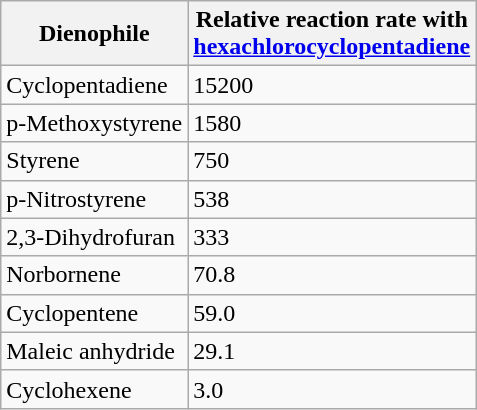<table class="wikitable sortable">
<tr>
<th>Dienophile</th>
<th>Relative reaction rate with<br><a href='#'>hexachlorocyclopentadiene</a></th>
</tr>
<tr>
<td>Cyclopentadiene</td>
<td>15200</td>
</tr>
<tr>
<td>p-Methoxystyrene</td>
<td>1580</td>
</tr>
<tr>
<td>Styrene</td>
<td>750</td>
</tr>
<tr>
<td>p-Nitrostyrene</td>
<td>538</td>
</tr>
<tr>
<td>2,3-Dihydrofuran</td>
<td>333</td>
</tr>
<tr>
<td>Norbornene</td>
<td>70.8</td>
</tr>
<tr>
<td>Cyclopentene</td>
<td>59.0</td>
</tr>
<tr>
<td>Maleic anhydride</td>
<td>29.1</td>
</tr>
<tr>
<td>Cyclohexene</td>
<td>3.0</td>
</tr>
</table>
